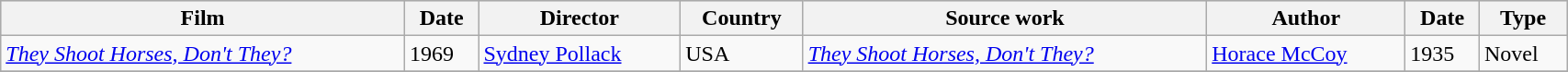<table class="wikitable" style=width:90%>
<tr style="background:#CCCCCC;">
<th>Film</th>
<th>Date</th>
<th>Director</th>
<th>Country</th>
<th>Source work</th>
<th>Author</th>
<th>Date</th>
<th>Type</th>
</tr>
<tr>
<td><em><a href='#'>They Shoot Horses, Don't They?</a></em></td>
<td>1969</td>
<td><a href='#'>Sydney Pollack</a></td>
<td>USA</td>
<td><em><a href='#'>They Shoot Horses, Don't They?</a></em></td>
<td><a href='#'>Horace McCoy</a></td>
<td>1935</td>
<td>Novel</td>
</tr>
<tr>
</tr>
</table>
